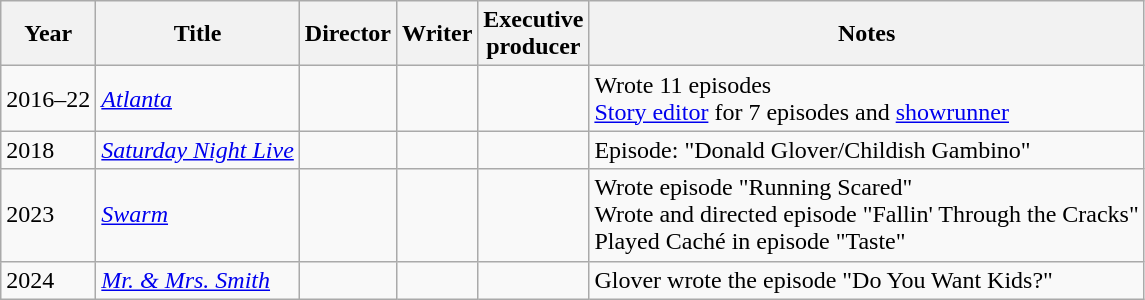<table class="wikitable unsortable plainrowheaders">
<tr>
<th scope="col">Year</th>
<th scope="col">Title</th>
<th>Director</th>
<th scope="col">Writer</th>
<th scope="col">Executive <br> producer</th>
<th scope="col" class="unsortable">Notes</th>
</tr>
<tr>
<td>2016–22</td>
<td><em><a href='#'>Atlanta</a></em></td>
<td></td>
<td></td>
<td></td>
<td>Wrote 11 episodes<br><a href='#'>Story editor</a> for 7 episodes and <a href='#'>showrunner</a></td>
</tr>
<tr>
<td>2018</td>
<td><em><a href='#'>Saturday Night Live</a></em></td>
<td></td>
<td></td>
<td></td>
<td>Episode: "Donald Glover/Childish Gambino"</td>
</tr>
<tr>
<td>2023</td>
<td><em><a href='#'>Swarm</a></em></td>
<td></td>
<td></td>
<td></td>
<td>Wrote episode "Running Scared"<br>Wrote and directed episode "Fallin' Through the Cracks"<br>Played Caché in episode "Taste"</td>
</tr>
<tr>
<td>2024</td>
<td><em><a href='#'>Mr. & Mrs. Smith</a></em></td>
<td></td>
<td></td>
<td></td>
<td>Glover wrote the episode "Do You Want Kids?"</td>
</tr>
</table>
